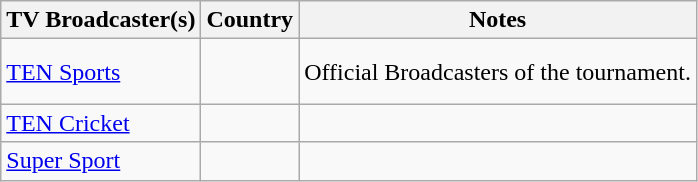<table class="wikitable">
<tr>
<th>TV Broadcaster(s)</th>
<th>Country</th>
<th>Notes</th>
</tr>
<tr>
<td><a href='#'>TEN Sports</a></td>
<td><br><br></td>
<td>Official Broadcasters of the tournament.</td>
</tr>
<tr>
<td><a href='#'>TEN Cricket</a></td>
<td><br></td>
<td></td>
</tr>
<tr>
<td><a href='#'>Super Sport</a></td>
<td><br></td>
<td></td>
</tr>
</table>
